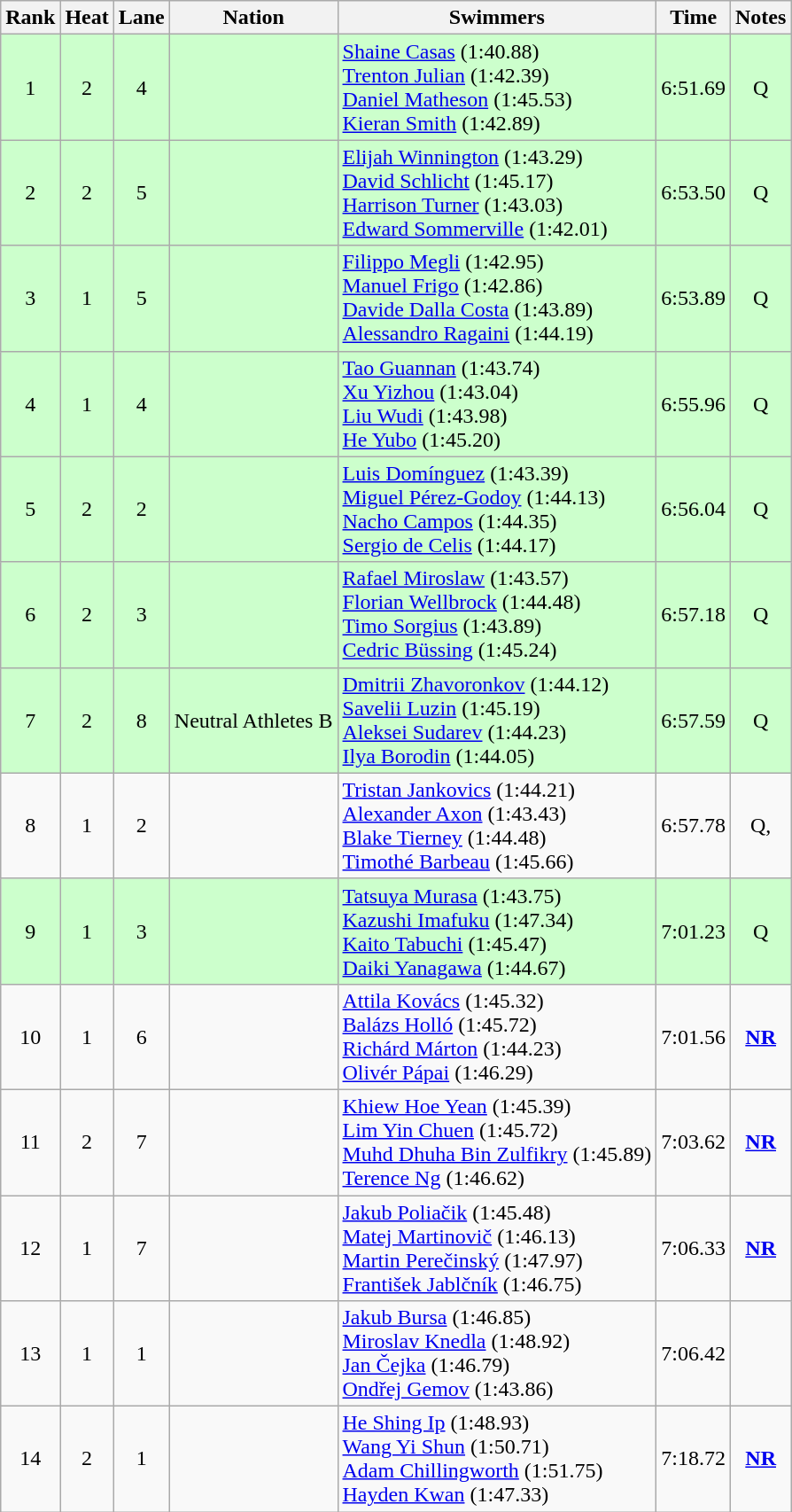<table class="wikitable sortable" style="text-align:center">
<tr>
<th>Rank</th>
<th>Heat</th>
<th>Lane</th>
<th>Nation</th>
<th>Swimmers</th>
<th>Time</th>
<th>Notes</th>
</tr>
<tr bgcolor=ccffcc>
<td>1</td>
<td>2</td>
<td>4</td>
<td align=left></td>
<td align=left><a href='#'>Shaine Casas</a> (1:40.88)<br><a href='#'>Trenton Julian</a> (1:42.39)<br><a href='#'>Daniel Matheson</a> (1:45.53)<br><a href='#'>Kieran Smith</a> (1:42.89)</td>
<td>6:51.69</td>
<td>Q</td>
</tr>
<tr bgcolor=ccffcc>
<td>2</td>
<td>2</td>
<td>5</td>
<td align=left></td>
<td align=left><a href='#'>Elijah Winnington</a> (1:43.29)<br><a href='#'>David Schlicht</a> (1:45.17)<br><a href='#'>Harrison Turner</a> (1:43.03)<br><a href='#'>Edward Sommerville</a> (1:42.01)</td>
<td>6:53.50</td>
<td>Q</td>
</tr>
<tr bgcolor=ccffcc>
<td>3</td>
<td>1</td>
<td>5</td>
<td align=left></td>
<td align=left><a href='#'>Filippo Megli</a> (1:42.95)<br><a href='#'>Manuel Frigo</a> (1:42.86)<br><a href='#'>Davide Dalla Costa</a> (1:43.89)<br><a href='#'>Alessandro Ragaini</a> (1:44.19)</td>
<td>6:53.89</td>
<td>Q</td>
</tr>
<tr bgcolor=ccffcc>
<td>4</td>
<td>1</td>
<td>4</td>
<td align=left></td>
<td align=left><a href='#'>Tao Guannan</a> (1:43.74)<br><a href='#'>Xu Yizhou</a> (1:43.04)<br><a href='#'>Liu Wudi</a> (1:43.98)<br><a href='#'>He Yubo</a> (1:45.20)</td>
<td>6:55.96</td>
<td>Q</td>
</tr>
<tr bgcolor=ccffcc>
<td>5</td>
<td>2</td>
<td>2</td>
<td align=left></td>
<td align=left><a href='#'>Luis Domínguez</a> (1:43.39)<br><a href='#'>Miguel Pérez-Godoy</a> (1:44.13)<br><a href='#'>Nacho Campos</a> (1:44.35)<br><a href='#'>Sergio de Celis</a> (1:44.17)</td>
<td>6:56.04</td>
<td>Q</td>
</tr>
<tr bgcolor=ccffcc>
<td>6</td>
<td>2</td>
<td>3</td>
<td align=left></td>
<td align=left><a href='#'>Rafael Miroslaw</a> (1:43.57)<br><a href='#'>Florian Wellbrock</a> (1:44.48)<br><a href='#'>Timo Sorgius</a> (1:43.89)<br><a href='#'>Cedric Büssing</a> (1:45.24)</td>
<td>6:57.18</td>
<td>Q</td>
</tr>
<tr bgcolor=ccffcc>
<td>7</td>
<td>2</td>
<td>8</td>
<td align=left> Neutral Athletes B</td>
<td align=left><a href='#'>Dmitrii Zhavoronkov</a> (1:44.12)<br><a href='#'>Savelii Luzin</a> (1:45.19)<br><a href='#'>Aleksei Sudarev</a> (1:44.23)<br><a href='#'>Ilya Borodin</a> (1:44.05)</td>
<td>6:57.59</td>
<td>Q</td>
</tr>
<tr>
<td>8</td>
<td>1</td>
<td>2</td>
<td align=left></td>
<td align=left><a href='#'>Tristan Jankovics</a> (1:44.21)<br><a href='#'>Alexander Axon</a> (1:43.43)<br><a href='#'>Blake Tierney</a> (1:44.48)<br><a href='#'>Timothé Barbeau</a> (1:45.66)</td>
<td>6:57.78</td>
<td>Q, </td>
</tr>
<tr bgcolor=ccffcc>
<td>9</td>
<td>1</td>
<td>3</td>
<td align=left></td>
<td align=left><a href='#'>Tatsuya Murasa</a> (1:43.75)<br><a href='#'>Kazushi Imafuku</a> (1:47.34)<br><a href='#'>Kaito Tabuchi</a> (1:45.47)<br><a href='#'>Daiki Yanagawa</a> (1:44.67)</td>
<td>7:01.23</td>
<td>Q</td>
</tr>
<tr>
<td>10</td>
<td>1</td>
<td>6</td>
<td align=left></td>
<td align=left><a href='#'>Attila Kovács</a> (1:45.32)<br><a href='#'>Balázs Holló</a> (1:45.72)<br><a href='#'>Richárd Márton</a> (1:44.23)<br><a href='#'>Olivér Pápai</a> (1:46.29)</td>
<td>7:01.56</td>
<td><strong><a href='#'>NR</a></strong></td>
</tr>
<tr>
<td>11</td>
<td>2</td>
<td>7</td>
<td align=left></td>
<td align=left><a href='#'>Khiew Hoe Yean</a> (1:45.39)<br><a href='#'>Lim Yin Chuen</a> (1:45.72)<br><a href='#'>Muhd Dhuha Bin Zulfikry</a> (1:45.89)<br><a href='#'>Terence Ng</a> (1:46.62)</td>
<td>7:03.62</td>
<td><strong><a href='#'>NR</a></strong></td>
</tr>
<tr>
<td>12</td>
<td>1</td>
<td>7</td>
<td align=left></td>
<td align=left><a href='#'>Jakub Poliačik</a> (1:45.48)<br><a href='#'>Matej Martinovič</a> (1:46.13)<br><a href='#'>Martin Perečinský</a> (1:47.97)<br><a href='#'>František Jablčník</a> (1:46.75)</td>
<td>7:06.33</td>
<td><strong><a href='#'>NR</a></strong></td>
</tr>
<tr>
<td>13</td>
<td>1</td>
<td>1</td>
<td align=left></td>
<td align=left><a href='#'>Jakub Bursa</a> (1:46.85)<br><a href='#'>Miroslav Knedla</a> (1:48.92)<br><a href='#'>Jan Čejka</a> (1:46.79)<br><a href='#'>Ondřej Gemov</a> (1:43.86)</td>
<td>7:06.42</td>
<td></td>
</tr>
<tr>
<td>14</td>
<td>2</td>
<td>1</td>
<td align=left></td>
<td align=left><a href='#'>He Shing Ip</a> (1:48.93)<br><a href='#'>Wang Yi Shun</a> (1:50.71)<br><a href='#'>Adam Chillingworth</a> (1:51.75)<br><a href='#'>Hayden Kwan</a> (1:47.33)</td>
<td>7:18.72</td>
<td><strong><a href='#'>NR</a></strong></td>
</tr>
</table>
